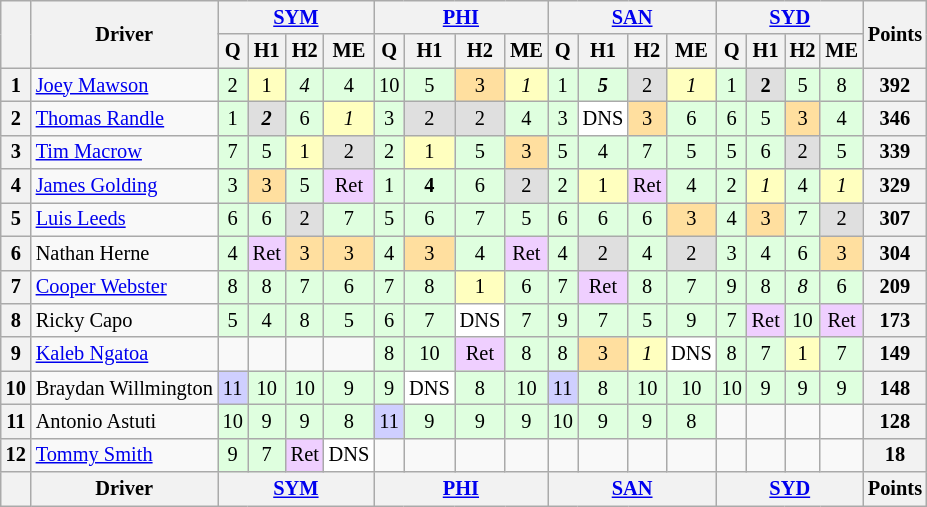<table class="wikitable" style="font-size: 85%; text-align:center">
<tr>
<th rowspan="2"></th>
<th rowspan="2">Driver</th>
<th colspan="4"><a href='#'>SYM</a></th>
<th colspan="4"><a href='#'>PHI</a></th>
<th colspan="4"><a href='#'>SAN</a></th>
<th colspan="4"><a href='#'>SYD</a></th>
<th rowspan="2">Points</th>
</tr>
<tr>
<th>Q</th>
<th>H1</th>
<th>H2</th>
<th>ME</th>
<th>Q</th>
<th>H1</th>
<th>H2</th>
<th>ME</th>
<th>Q</th>
<th>H1</th>
<th>H2</th>
<th>ME</th>
<th>Q</th>
<th>H1</th>
<th>H2</th>
<th>ME</th>
</tr>
<tr>
<th>1</th>
<td style="text-align:left"> <a href='#'>Joey Mawson</a></td>
<td style="background:#dfffdf;">2</td>
<td style="background:#ffffbf;">1</td>
<td style="background:#dfffdf;"><em>4</em></td>
<td style="background:#dfffdf;">4</td>
<td style="background:#dfffdf;">10</td>
<td style="background:#dfffdf;">5</td>
<td style="background:#ffdf9f;">3</td>
<td style="background:#ffffbf;"><em>1</em></td>
<td style="background:#dfffdf;">1</td>
<td style="background:#dfffdf;"><strong><em>5</em></strong></td>
<td style="background:#dfdfdf;">2</td>
<td style="background:#ffffbf;"><em>1</em></td>
<td style="background:#dfffdf;">1</td>
<td style="background:#dfdfdf;"><strong>2</strong></td>
<td style="background:#dfffdf;">5</td>
<td style="background:#dfffdf;">8</td>
<th>392</th>
</tr>
<tr>
<th>2</th>
<td style="text-align:left"> <a href='#'>Thomas Randle</a></td>
<td style="background:#dfffdf;">1</td>
<td style="background:#dfdfdf;"><strong><em>2</em></strong></td>
<td style="background:#dfffdf;">6</td>
<td style="background:#ffffbf;"><em>1</em></td>
<td style="background:#dfffdf;">3</td>
<td style="background:#dfdfdf;">2</td>
<td style="background:#dfdfdf;">2</td>
<td style="background:#dfffdf;">4</td>
<td style="background:#dfffdf;">3</td>
<td style="background:#ffffff;">DNS</td>
<td style="background:#ffdf9f;">3</td>
<td style="background:#dfffdf;">6</td>
<td style="background:#dfffdf;">6</td>
<td style="background:#dfffdf;">5</td>
<td style="background:#ffdf9f;">3</td>
<td style="background:#dfffdf;">4</td>
<th>346</th>
</tr>
<tr>
<th>3</th>
<td style="text-align:left"> <a href='#'>Tim Macrow</a></td>
<td style="background:#dfffdf;">7</td>
<td style="background:#dfffdf;">5</td>
<td style="background:#ffffbf;">1</td>
<td style="background:#dfdfdf;">2</td>
<td style="background:#dfffdf;">2</td>
<td style="background:#ffffbf;">1</td>
<td style="background:#dfffdf;">5</td>
<td style="background:#ffdf9f;">3</td>
<td style="background:#dfffdf;">5</td>
<td style="background:#dfffdf;">4</td>
<td style="background:#dfffdf;">7</td>
<td style="background:#dfffdf;">5</td>
<td style="background:#dfffdf;">5</td>
<td style="background:#dfffdf;">6</td>
<td style="background:#dfdfdf;">2</td>
<td style="background:#dfffdf;">5</td>
<th>339</th>
</tr>
<tr>
<th>4</th>
<td style="text-align:left"> <a href='#'>James Golding</a></td>
<td style="background:#dfffdf;">3</td>
<td style="background:#ffdf9f;">3</td>
<td style="background:#dfffdf;">5</td>
<td style="background:#efcfff;">Ret</td>
<td style="background:#dfffdf;">1</td>
<td style="background:#dfffdf;"><strong>4</strong></td>
<td style="background:#dfffdf;">6</td>
<td style="background:#dfdfdf;">2</td>
<td style="background:#dfffdf;">2</td>
<td style="background:#ffffbf;">1</td>
<td style="background:#efcfff;">Ret</td>
<td style="background:#dfffdf;">4</td>
<td style="background:#dfffdf;">2</td>
<td style="background:#ffffbf;"><em>1</em></td>
<td style="background:#dfffdf;">4</td>
<td style="background:#ffffbf;"><em>1</em></td>
<th>329</th>
</tr>
<tr>
<th>5</th>
<td style="text-align:left"> <a href='#'>Luis Leeds</a></td>
<td style="background:#dfffdf;">6</td>
<td style="background:#dfffdf;">6</td>
<td style="background:#dfdfdf;">2</td>
<td style="background:#dfffdf;">7</td>
<td style="background:#dfffdf;">5</td>
<td style="background:#dfffdf;">6</td>
<td style="background:#dfffdf;">7</td>
<td style="background:#dfffdf;">5</td>
<td style="background:#dfffdf;">6</td>
<td style="background:#dfffdf;">6</td>
<td style="background:#dfffdf;">6</td>
<td style="background:#ffdf9f;">3</td>
<td style="background:#dfffdf;">4</td>
<td style="background:#ffdf9f;">3</td>
<td style="background:#dfffdf;">7</td>
<td style="background:#dfdfdf;">2</td>
<th>307</th>
</tr>
<tr>
<th>6</th>
<td style="text-align:left"> Nathan Herne</td>
<td style="background:#dfffdf;">4</td>
<td style="background:#efcfff;">Ret</td>
<td style="background:#ffdf9f;">3</td>
<td style="background:#ffdf9f;">3</td>
<td style="background:#dfffdf;">4</td>
<td style="background:#ffdf9f;">3</td>
<td style="background:#dfffdf;">4</td>
<td style="background:#efcfff;">Ret</td>
<td style="background:#dfffdf;">4</td>
<td style="background:#dfdfdf;">2</td>
<td style="background:#dfffdf;">4</td>
<td style="background:#dfdfdf;">2</td>
<td style="background:#dfffdf;">3</td>
<td style="background:#dfffdf;">4</td>
<td style="background:#dfffdf;">6</td>
<td style="background:#ffdf9f;">3</td>
<th>304</th>
</tr>
<tr>
<th>7</th>
<td style="text-align:left"> <a href='#'>Cooper Webster</a></td>
<td style="background:#dfffdf;">8</td>
<td style="background:#dfffdf;">8</td>
<td style="background:#dfffdf;">7</td>
<td style="background:#dfffdf;">6</td>
<td style="background:#dfffdf;">7</td>
<td style="background:#dfffdf;">8</td>
<td style="background:#ffffbf;">1</td>
<td style="background:#dfffdf;">6</td>
<td style="background:#dfffdf;">7</td>
<td style="background:#efcfff;">Ret</td>
<td style="background:#dfffdf;">8</td>
<td style="background:#dfffdf;">7</td>
<td style="background:#dfffdf;">9</td>
<td style="background:#dfffdf;">8</td>
<td style="background:#dfffdf;"><em>8</em></td>
<td style="background:#dfffdf;">6</td>
<th>209</th>
</tr>
<tr>
<th>8</th>
<td style="text-align:left"> Ricky Capo</td>
<td style="background:#dfffdf;">5</td>
<td style="background:#dfffdf;">4</td>
<td style="background:#dfffdf;">8</td>
<td style="background:#dfffdf;">5</td>
<td style="background:#dfffdf;">6</td>
<td style="background:#dfffdf;">7</td>
<td style="background:#ffffff;">DNS</td>
<td style="background:#dfffdf;">7</td>
<td style="background:#dfffdf;">9</td>
<td style="background:#dfffdf;">7</td>
<td style="background:#dfffdf;">5</td>
<td style="background:#dfffdf;">9</td>
<td style="background:#dfffdf;">7</td>
<td style="background:#efcfff;">Ret</td>
<td style="background:#dfffdf;">10</td>
<td style="background:#efcfff;">Ret</td>
<th>173</th>
</tr>
<tr>
<th>9</th>
<td style="text-align:left"> <a href='#'>Kaleb Ngatoa</a></td>
<td></td>
<td></td>
<td></td>
<td></td>
<td style="background:#dfffdf;">8</td>
<td style="background:#dfffdf;">10</td>
<td style="background:#efcfff;">Ret</td>
<td style="background:#dfffdf;">8</td>
<td style="background:#dfffdf;">8</td>
<td style="background:#ffdf9f;">3</td>
<td style="background:#ffffbf;"><em>1</em></td>
<td style="background:#ffffff;">DNS</td>
<td style="background:#dfffdf;">8</td>
<td style="background:#dfffdf;">7</td>
<td style="background:#ffffbf;">1</td>
<td style="background:#dfffdf;">7</td>
<th>149</th>
</tr>
<tr>
<th>10</th>
<td style="text-align:left"> Braydan Willmington</td>
<td style="background:#cfcfff;">11</td>
<td style="background:#dfffdf;">10</td>
<td style="background:#dfffdf;">10</td>
<td style="background:#dfffdf;">9</td>
<td style="background:#dfffdf;">9</td>
<td style="background:#ffffff;">DNS</td>
<td style="background:#dfffdf;">8</td>
<td style="background:#dfffdf;">10</td>
<td style="background:#cfcfff;">11</td>
<td style="background:#dfffdf;">8</td>
<td style="background:#dfffdf;">10</td>
<td style="background:#dfffdf;">10</td>
<td style="background:#dfffdf;">10</td>
<td style="background:#dfffdf;">9</td>
<td style="background:#dfffdf;">9</td>
<td style="background:#dfffdf;">9</td>
<th>148</th>
</tr>
<tr>
<th>11</th>
<td style="text-align:left"> Antonio Astuti</td>
<td style="background:#dfffdf;">10</td>
<td style="background:#dfffdf;">9</td>
<td style="background:#dfffdf;">9</td>
<td style="background:#dfffdf;">8</td>
<td style="background:#cfcfff;">11</td>
<td style="background:#dfffdf;">9</td>
<td style="background:#dfffdf;">9</td>
<td style="background:#dfffdf;">9</td>
<td style="background:#dfffdf;">10</td>
<td style="background:#dfffdf;">9</td>
<td style="background:#dfffdf;">9</td>
<td style="background:#dfffdf;">8</td>
<td></td>
<td></td>
<td></td>
<td></td>
<th>128</th>
</tr>
<tr>
<th>12</th>
<td style="text-align:left"> <a href='#'>Tommy Smith</a></td>
<td style="background:#dfffdf;">9</td>
<td style="background:#dfffdf;">7</td>
<td style="background:#efcfff;">Ret</td>
<td style="background:#ffffff;">DNS</td>
<td></td>
<td></td>
<td></td>
<td></td>
<td></td>
<td></td>
<td></td>
<td></td>
<td></td>
<td></td>
<td></td>
<td></td>
<th>18</th>
</tr>
<tr>
<th style="vertical-align:middle"></th>
<th style="vertical-align:middle;background">Driver</th>
<th colspan="4"><a href='#'>SYM</a></th>
<th colspan="4"><a href='#'>PHI</a></th>
<th colspan="4"><a href='#'>SAN</a></th>
<th colspan="4"><a href='#'>SYD</a></th>
<th style="vertical-align:middle">Points</th>
</tr>
</table>
